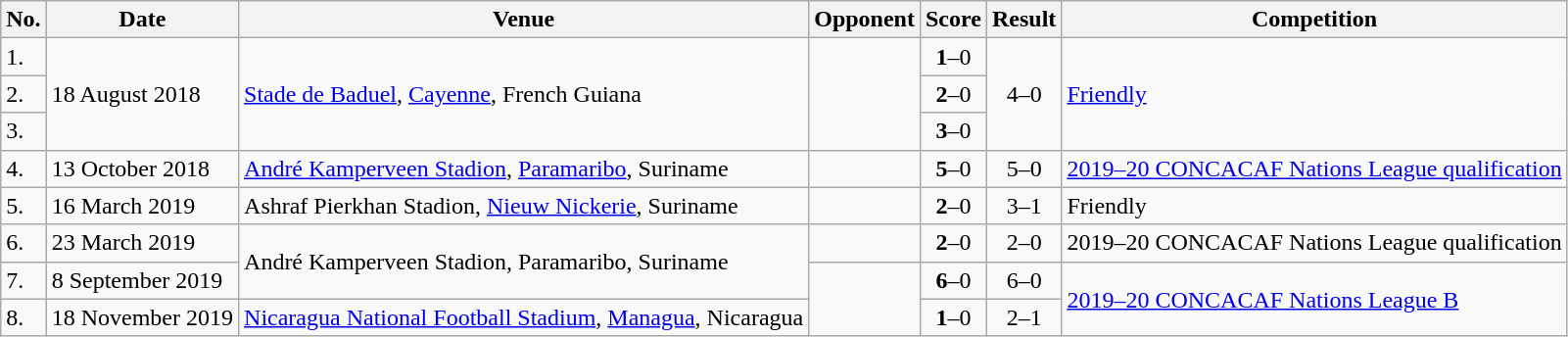<table class="wikitable" style="font-size:100%;">
<tr>
<th>No.</th>
<th>Date</th>
<th>Venue</th>
<th>Opponent</th>
<th>Score</th>
<th>Result</th>
<th>Competition</th>
</tr>
<tr>
<td>1.</td>
<td rowspan="3">18 August 2018</td>
<td rowspan="3"><a href='#'>Stade de Baduel</a>, <a href='#'>Cayenne</a>, French Guiana</td>
<td rowspan="3"></td>
<td align=center><strong>1</strong>–0</td>
<td rowspan="3" style="text-align:center">4–0</td>
<td rowspan="3"><a href='#'>Friendly</a></td>
</tr>
<tr>
<td>2.</td>
<td align=center><strong>2</strong>–0</td>
</tr>
<tr>
<td>3.</td>
<td align=center><strong>3</strong>–0</td>
</tr>
<tr>
<td>4.</td>
<td>13 October 2018</td>
<td><a href='#'>André Kamperveen Stadion</a>, <a href='#'>Paramaribo</a>, Suriname</td>
<td></td>
<td align=center><strong>5</strong>–0</td>
<td align=center>5–0</td>
<td><a href='#'>2019–20 CONCACAF Nations League qualification</a></td>
</tr>
<tr>
<td>5.</td>
<td>16 March 2019</td>
<td>Ashraf Pierkhan Stadion, <a href='#'>Nieuw Nickerie</a>, Suriname</td>
<td></td>
<td align=center><strong>2</strong>–0</td>
<td align=center>3–1</td>
<td>Friendly</td>
</tr>
<tr>
<td>6.</td>
<td>23 March 2019</td>
<td rowspan=2>André Kamperveen Stadion, Paramaribo, Suriname</td>
<td></td>
<td align=center><strong>2</strong>–0</td>
<td align=center>2–0</td>
<td>2019–20 CONCACAF Nations League qualification</td>
</tr>
<tr>
<td>7.</td>
<td>8 September 2019</td>
<td rowspan=2></td>
<td align=center><strong>6</strong>–0</td>
<td align=center>6–0</td>
<td rowspan=2><a href='#'>2019–20 CONCACAF Nations League B</a></td>
</tr>
<tr>
<td>8.</td>
<td>18 November 2019</td>
<td><a href='#'>Nicaragua National Football Stadium</a>, <a href='#'>Managua</a>, Nicaragua</td>
<td align=center><strong>1</strong>–0</td>
<td align=center>2–1</td>
</tr>
</table>
